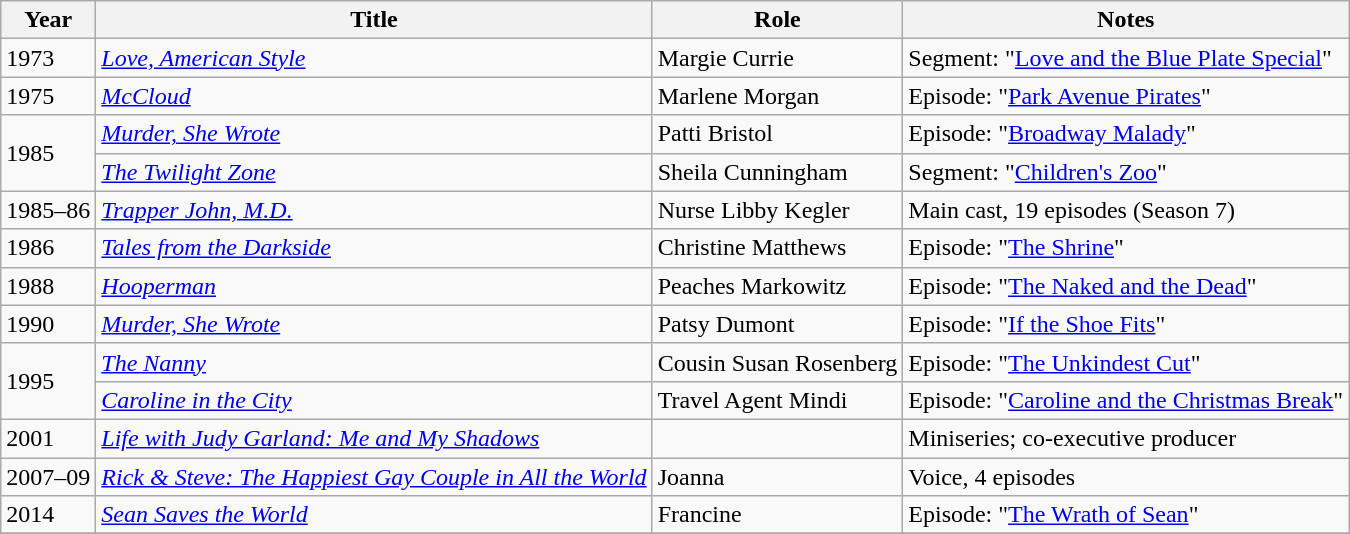<table class="wikitable sortable">
<tr>
<th>Year</th>
<th>Title</th>
<th>Role</th>
<th>Notes</th>
</tr>
<tr>
<td>1973</td>
<td><em><a href='#'>Love, American Style</a></em></td>
<td>Margie Currie</td>
<td>Segment: "<a href='#'>Love and the Blue Plate Special</a>"</td>
</tr>
<tr>
<td>1975</td>
<td><em><a href='#'>McCloud</a></em></td>
<td>Marlene Morgan</td>
<td>Episode: "<a href='#'>Park Avenue Pirates</a>"</td>
</tr>
<tr>
<td rowspan="2">1985</td>
<td><em><a href='#'>Murder, She Wrote</a></em></td>
<td>Patti Bristol</td>
<td>Episode: "<a href='#'>Broadway Malady</a>"</td>
</tr>
<tr>
<td><em><a href='#'>The Twilight Zone</a></em></td>
<td>Sheila Cunningham</td>
<td>Segment: "<a href='#'>Children's Zoo</a>"</td>
</tr>
<tr>
<td>1985–86</td>
<td><em><a href='#'>Trapper John, M.D.</a></em></td>
<td>Nurse Libby Kegler</td>
<td>Main cast, 19 episodes (Season 7)</td>
</tr>
<tr>
<td>1986</td>
<td><em><a href='#'>Tales from the Darkside</a></em></td>
<td>Christine Matthews</td>
<td>Episode: "<a href='#'>The Shrine</a>"</td>
</tr>
<tr>
<td>1988</td>
<td><em><a href='#'>Hooperman</a></em></td>
<td>Peaches Markowitz</td>
<td>Episode: "<a href='#'>The Naked and the Dead</a>"</td>
</tr>
<tr>
<td>1990</td>
<td><em><a href='#'>Murder, She Wrote</a></em></td>
<td>Patsy Dumont</td>
<td>Episode: "<a href='#'>If the Shoe Fits</a>"</td>
</tr>
<tr>
<td rowspan="2">1995</td>
<td><em><a href='#'>The Nanny</a></em></td>
<td>Cousin Susan Rosenberg</td>
<td>Episode: "<a href='#'>The Unkindest Cut</a>"</td>
</tr>
<tr>
<td><em><a href='#'>Caroline in the City</a></em></td>
<td>Travel Agent Mindi</td>
<td>Episode: "<a href='#'>Caroline and the Christmas Break</a>"</td>
</tr>
<tr>
<td>2001</td>
<td><em><a href='#'>Life with Judy Garland: Me and My Shadows</a></em></td>
<td></td>
<td>Miniseries; co-executive producer</td>
</tr>
<tr>
<td>2007–09</td>
<td><em><a href='#'>Rick & Steve: The Happiest Gay Couple in All the World</a></em></td>
<td>Joanna</td>
<td>Voice, 4 episodes</td>
</tr>
<tr>
<td>2014</td>
<td><em><a href='#'>Sean Saves the World</a></em></td>
<td>Francine</td>
<td>Episode: "<a href='#'>The Wrath of Sean</a>"</td>
</tr>
<tr>
</tr>
</table>
